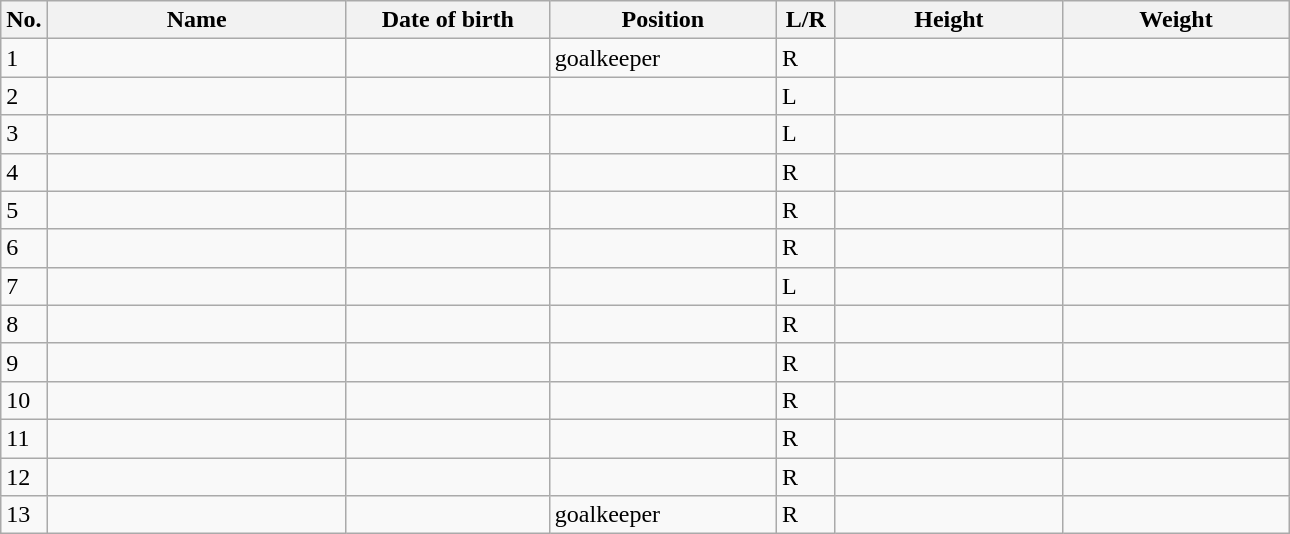<table class=wikitable sortable style=font-size:100%; text-align:center;>
<tr>
<th>No.</th>
<th style=width:12em>Name</th>
<th style=width:8em>Date of birth</th>
<th style=width:9em>Position</th>
<th style=width:2em>L/R</th>
<th style=width:9em>Height</th>
<th style=width:9em>Weight</th>
</tr>
<tr>
<td>1</td>
<td align=left></td>
<td></td>
<td>goalkeeper</td>
<td>R</td>
<td></td>
<td></td>
</tr>
<tr>
<td>2</td>
<td align=left></td>
<td></td>
<td></td>
<td>L</td>
<td></td>
<td></td>
</tr>
<tr>
<td>3</td>
<td align=left></td>
<td></td>
<td></td>
<td>L</td>
<td></td>
<td></td>
</tr>
<tr>
<td>4</td>
<td align=left></td>
<td></td>
<td></td>
<td>R</td>
<td></td>
<td></td>
</tr>
<tr>
<td>5</td>
<td align=left></td>
<td></td>
<td></td>
<td>R</td>
<td></td>
<td></td>
</tr>
<tr>
<td>6</td>
<td align=left></td>
<td></td>
<td></td>
<td>R</td>
<td></td>
<td></td>
</tr>
<tr>
<td>7</td>
<td align=left></td>
<td></td>
<td></td>
<td>L</td>
<td></td>
<td></td>
</tr>
<tr>
<td>8</td>
<td align=left></td>
<td></td>
<td></td>
<td>R</td>
<td></td>
<td></td>
</tr>
<tr>
<td>9</td>
<td align=left></td>
<td></td>
<td></td>
<td>R</td>
<td></td>
<td></td>
</tr>
<tr>
<td>10</td>
<td align=left></td>
<td></td>
<td></td>
<td>R</td>
<td></td>
<td></td>
</tr>
<tr>
<td>11</td>
<td align=left></td>
<td></td>
<td></td>
<td>R</td>
<td></td>
<td></td>
</tr>
<tr>
<td>12</td>
<td align=left></td>
<td></td>
<td></td>
<td>R</td>
<td></td>
<td></td>
</tr>
<tr>
<td>13</td>
<td align=left></td>
<td></td>
<td>goalkeeper</td>
<td>R</td>
<td></td>
<td></td>
</tr>
</table>
